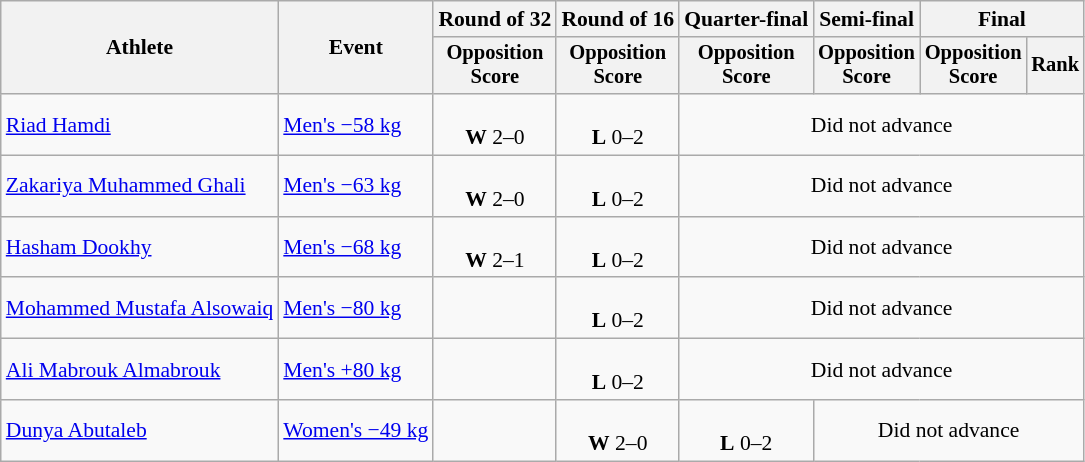<table class=wikitable style=font-size:90%;text-align:center>
<tr>
<th rowspan=2>Athlete</th>
<th rowspan=2>Event</th>
<th>Round of 32</th>
<th>Round of 16</th>
<th>Quarter-final</th>
<th>Semi-final</th>
<th colspan=2>Final</th>
</tr>
<tr style=font-size:95%>
<th>Opposition<br>Score</th>
<th>Opposition<br>Score</th>
<th>Opposition<br>Score</th>
<th>Opposition<br>Score</th>
<th>Opposition<br>Score</th>
<th>Rank</th>
</tr>
<tr>
<td align=left><a href='#'>Riad Hamdi</a></td>
<td align=left><a href='#'>Men's −58 kg</a></td>
<td><br><strong>W</strong> 2–0</td>
<td><br><strong>L</strong> 0–2</td>
<td colspan=4>Did not advance</td>
</tr>
<tr>
<td align=left><a href='#'>Zakariya Muhammed Ghali</a></td>
<td align=left><a href='#'>Men's −63 kg</a></td>
<td><br><strong>W</strong> 2–0</td>
<td><br><strong>L</strong> 0–2</td>
<td colspan=4>Did not advance</td>
</tr>
<tr>
<td align=left><a href='#'>Hasham Dookhy</a></td>
<td align=left><a href='#'>Men's −68 kg</a></td>
<td><br><strong>W</strong> 2–1</td>
<td><br><strong>L</strong> 0–2</td>
<td colspan=4>Did not advance</td>
</tr>
<tr>
<td align=left><a href='#'>Mohammed Mustafa Alsowaiq</a></td>
<td align=left><a href='#'>Men's −80 kg</a></td>
<td></td>
<td><br><strong>L</strong> 0–2</td>
<td colspan=4>Did not advance</td>
</tr>
<tr>
<td align=left><a href='#'>Ali Mabrouk Almabrouk</a></td>
<td align=left><a href='#'>Men's +80 kg</a></td>
<td></td>
<td><br><strong>L</strong> 0–2</td>
<td colspan=4>Did not advance</td>
</tr>
<tr>
<td align=left><a href='#'>Dunya Abutaleb</a></td>
<td align=left><a href='#'>Women's −49 kg</a></td>
<td></td>
<td><br><strong>W</strong> 2–0</td>
<td><br><strong>L</strong> 0–2</td>
<td colspan=3>Did not advance</td>
</tr>
</table>
